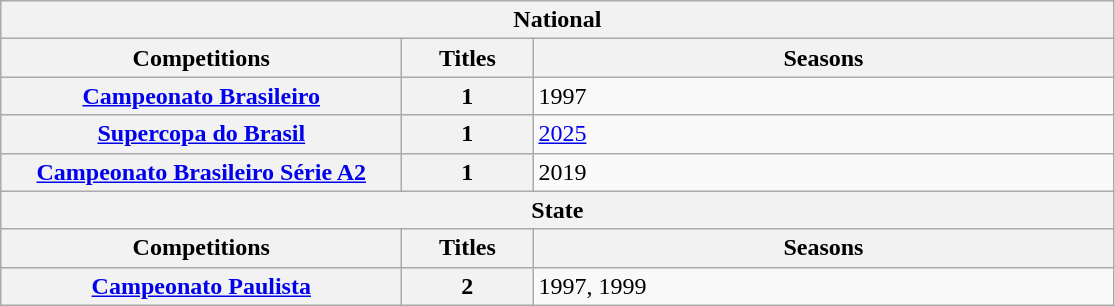<table class="wikitable">
<tr>
<th colspan="3">National</th>
</tr>
<tr>
<th style="width:260px">Competitions</th>
<th style="width:80px">Titles</th>
<th style="width:380px">Seasons</th>
</tr>
<tr>
<th style="text-align:center"><a href='#'>Campeonato Brasileiro</a></th>
<th style="text-align:center"><strong>1</strong></th>
<td align="left">1997</td>
</tr>
<tr>
<th style="text-align:center"><a href='#'>Supercopa do Brasil</a></th>
<th style="text-align:center"><strong>1</strong></th>
<td align="left"><a href='#'>2025</a></td>
</tr>
<tr>
<th style="text-align:center"><a href='#'>Campeonato Brasileiro Série A2</a></th>
<th style="text-align:center"><strong>1</strong></th>
<td align="left">2019</td>
</tr>
<tr>
<th colspan="3">State</th>
</tr>
<tr>
<th>Competitions</th>
<th>Titles</th>
<th>Seasons</th>
</tr>
<tr>
<th style="text-align:center"><a href='#'>Campeonato Paulista</a></th>
<th style="text-align:center"><strong>2</strong></th>
<td align="left">1997, 1999</td>
</tr>
</table>
